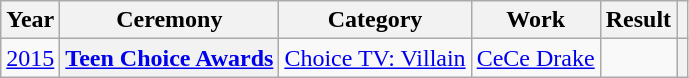<table class="wikitable plainrowheaders">
<tr>
<th scope="col">Year</th>
<th scope="col">Ceremony</th>
<th scope="col">Category</th>
<th scope="col">Work</th>
<th scope="col">Result</th>
<th scope="col"></th>
</tr>
<tr>
<td><a href='#'>2015</a></td>
<th scope=row><a href='#'>Teen Choice Awards</a></th>
<td><a href='#'>Choice TV: Villain</a></td>
<td><a href='#'>CeCe Drake</a></td>
<td></td>
<th align=center></th>
</tr>
</table>
